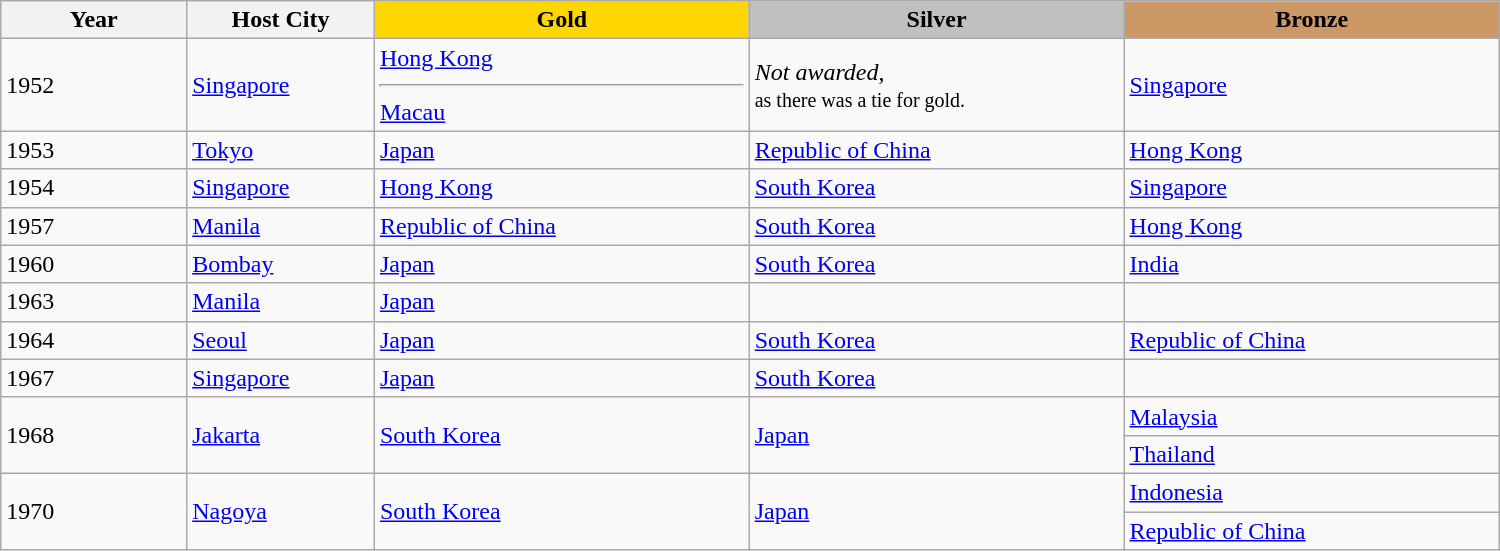<table class="wikitable" style="text-align:left; width:1000px;">
<tr>
<th width="120">Year</th>
<th width="120">Host City</th>
<th width="250" style="background-color: gold">Gold</th>
<th width="250" style="background-color: silver">Silver</th>
<th width="250" style="background-color: #cc9966">Bronze</th>
</tr>
<tr>
<td>1952</td>
<td><a href='#'>Singapore</a></td>
<td> <a href='#'>Hong Kong</a><hr> <a href='#'>Macau</a></td>
<td><em>Not awarded</em>,<br><small>as there was a tie for gold.</small></td>
<td> <a href='#'>Singapore</a></td>
</tr>
<tr>
<td>1953</td>
<td><a href='#'>Tokyo</a></td>
<td> <a href='#'>Japan</a></td>
<td> <a href='#'>Republic of China</a></td>
<td> <a href='#'>Hong Kong</a></td>
</tr>
<tr>
<td>1954</td>
<td><a href='#'>Singapore</a></td>
<td> <a href='#'>Hong Kong</a></td>
<td> <a href='#'>South Korea</a></td>
<td> <a href='#'>Singapore</a></td>
</tr>
<tr>
<td>1957</td>
<td><a href='#'>Manila</a></td>
<td> <a href='#'>Republic of China</a></td>
<td> <a href='#'>South Korea</a></td>
<td> <a href='#'>Hong Kong</a></td>
</tr>
<tr>
<td>1960</td>
<td><a href='#'>Bombay</a></td>
<td> <a href='#'>Japan</a></td>
<td> <a href='#'>South Korea</a></td>
<td> <a href='#'>India</a></td>
</tr>
<tr>
<td>1963</td>
<td><a href='#'>Manila</a></td>
<td> <a href='#'>Japan</a></td>
<td></td>
<td></td>
</tr>
<tr>
<td>1964</td>
<td><a href='#'>Seoul</a></td>
<td> <a href='#'>Japan</a></td>
<td> <a href='#'>South Korea</a></td>
<td> <a href='#'>Republic of China</a></td>
</tr>
<tr>
<td>1967</td>
<td><a href='#'>Singapore</a></td>
<td> <a href='#'>Japan</a></td>
<td> <a href='#'>South Korea</a></td>
<td></td>
</tr>
<tr>
<td rowspan=2>1968</td>
<td rowspan=2><a href='#'>Jakarta</a></td>
<td rowspan=2> <a href='#'>South Korea</a></td>
<td rowspan=2> <a href='#'>Japan</a></td>
<td> <a href='#'>Malaysia</a></td>
</tr>
<tr>
<td> <a href='#'>Thailand</a></td>
</tr>
<tr>
<td rowspan=2>1970</td>
<td rowspan=2><a href='#'>Nagoya</a></td>
<td rowspan=2> <a href='#'>South Korea</a></td>
<td rowspan=2> <a href='#'>Japan</a></td>
<td> <a href='#'>Indonesia</a></td>
</tr>
<tr>
<td> <a href='#'>Republic of China</a></td>
</tr>
</table>
